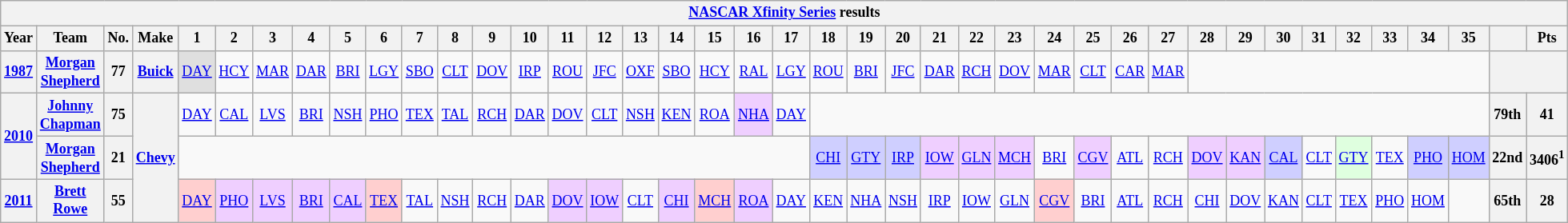<table class="wikitable" style="text-align:center; font-size:75%">
<tr>
<th colspan=42><a href='#'>NASCAR Xfinity Series</a> results</th>
</tr>
<tr>
<th>Year</th>
<th>Team</th>
<th>No.</th>
<th>Make</th>
<th>1</th>
<th>2</th>
<th>3</th>
<th>4</th>
<th>5</th>
<th>6</th>
<th>7</th>
<th>8</th>
<th>9</th>
<th>10</th>
<th>11</th>
<th>12</th>
<th>13</th>
<th>14</th>
<th>15</th>
<th>16</th>
<th>17</th>
<th>18</th>
<th>19</th>
<th>20</th>
<th>21</th>
<th>22</th>
<th>23</th>
<th>24</th>
<th>25</th>
<th>26</th>
<th>27</th>
<th>28</th>
<th>29</th>
<th>30</th>
<th>31</th>
<th>32</th>
<th>33</th>
<th>34</th>
<th>35</th>
<th></th>
<th>Pts</th>
</tr>
<tr>
<th><a href='#'>1987</a></th>
<th><a href='#'>Morgan Shepherd</a></th>
<th>77</th>
<th><a href='#'>Buick</a></th>
<td style="background:#DFDFDF;"><a href='#'>DAY</a><br></td>
<td><a href='#'>HCY</a></td>
<td><a href='#'>MAR</a></td>
<td><a href='#'>DAR</a></td>
<td><a href='#'>BRI</a></td>
<td><a href='#'>LGY</a></td>
<td><a href='#'>SBO</a></td>
<td><a href='#'>CLT</a></td>
<td><a href='#'>DOV</a></td>
<td><a href='#'>IRP</a></td>
<td><a href='#'>ROU</a></td>
<td><a href='#'>JFC</a></td>
<td><a href='#'>OXF</a></td>
<td><a href='#'>SBO</a></td>
<td><a href='#'>HCY</a></td>
<td><a href='#'>RAL</a></td>
<td><a href='#'>LGY</a></td>
<td><a href='#'>ROU</a></td>
<td><a href='#'>BRI</a></td>
<td><a href='#'>JFC</a></td>
<td><a href='#'>DAR</a></td>
<td><a href='#'>RCH</a></td>
<td><a href='#'>DOV</a></td>
<td><a href='#'>MAR</a></td>
<td><a href='#'>CLT</a></td>
<td><a href='#'>CAR</a></td>
<td><a href='#'>MAR</a></td>
<td colspan=8></td>
<th colspan=2></th>
</tr>
<tr>
<th rowspan=2><a href='#'>2010</a></th>
<th><a href='#'>Johnny Chapman</a></th>
<th>75</th>
<th rowspan=3><a href='#'>Chevy</a></th>
<td><a href='#'>DAY</a></td>
<td><a href='#'>CAL</a></td>
<td><a href='#'>LVS</a></td>
<td><a href='#'>BRI</a></td>
<td><a href='#'>NSH</a></td>
<td><a href='#'>PHO</a></td>
<td><a href='#'>TEX</a></td>
<td><a href='#'>TAL</a></td>
<td><a href='#'>RCH</a></td>
<td><a href='#'>DAR</a></td>
<td><a href='#'>DOV</a></td>
<td><a href='#'>CLT</a></td>
<td><a href='#'>NSH</a></td>
<td><a href='#'>KEN</a></td>
<td><a href='#'>ROA</a></td>
<td style="background:#EFCFFF;"><a href='#'>NHA</a><br></td>
<td><a href='#'>DAY</a></td>
<td colspan=18></td>
<th>79th</th>
<th>41</th>
</tr>
<tr>
<th><a href='#'>Morgan Shepherd</a></th>
<th>21</th>
<td colspan=17></td>
<td style="background:#CFCFFF;"><a href='#'>CHI</a><br></td>
<td style="background:#CFCFFF;"><a href='#'>GTY</a><br></td>
<td style="background:#CFCFFF;"><a href='#'>IRP</a><br></td>
<td style="background:#EFCFFF;"><a href='#'>IOW</a><br></td>
<td style="background:#EFCFFF;"><a href='#'>GLN</a><br></td>
<td style="background:#EFCFFF;"><a href='#'>MCH</a><br></td>
<td><a href='#'>BRI</a></td>
<td style="background:#EFCFFF;"><a href='#'>CGV</a><br></td>
<td><a href='#'>ATL</a></td>
<td><a href='#'>RCH</a></td>
<td style="background:#EFCFFF;"><a href='#'>DOV</a><br></td>
<td style="background:#EFCFFF;"><a href='#'>KAN</a><br></td>
<td style="background:#CFCFFF;"><a href='#'>CAL</a><br></td>
<td><a href='#'>CLT</a></td>
<td style="background:#DFFFDF;"><a href='#'>GTY</a><br></td>
<td><a href='#'>TEX</a></td>
<td style="background:#CFCFFF;"><a href='#'>PHO</a><br></td>
<td style="background:#CFCFFF;"><a href='#'>HOM</a><br></td>
<th>22nd</th>
<th>3406<sup>1</sup></th>
</tr>
<tr>
<th><a href='#'>2011</a></th>
<th><a href='#'>Brett Rowe</a></th>
<th>55</th>
<td style="background:#FFCFCF;"><a href='#'>DAY</a><br></td>
<td style="background:#EFCFFF;"><a href='#'>PHO</a><br></td>
<td style="background:#EFCFFF;"><a href='#'>LVS</a><br></td>
<td style="background:#EFCFFF;"><a href='#'>BRI</a><br></td>
<td style="background:#EFCFFF;"><a href='#'>CAL</a><br></td>
<td style="background:#FFCFCF;"><a href='#'>TEX</a><br></td>
<td><a href='#'>TAL</a></td>
<td><a href='#'>NSH</a></td>
<td><a href='#'>RCH</a></td>
<td><a href='#'>DAR</a></td>
<td style="background:#EFCFFF;"><a href='#'>DOV</a><br></td>
<td style="background:#EFCFFF;"><a href='#'>IOW</a><br></td>
<td><a href='#'>CLT</a></td>
<td style="background:#EFCFFF;"><a href='#'>CHI</a><br></td>
<td style="background:#FFCFCF;"><a href='#'>MCH</a><br></td>
<td style="background:#EFCFFF;"><a href='#'>ROA</a><br></td>
<td><a href='#'>DAY</a></td>
<td><a href='#'>KEN</a></td>
<td><a href='#'>NHA</a></td>
<td><a href='#'>NSH</a></td>
<td><a href='#'>IRP</a></td>
<td><a href='#'>IOW</a></td>
<td><a href='#'>GLN</a></td>
<td style="background:#FFCFCF;"><a href='#'>CGV</a><br></td>
<td><a href='#'>BRI</a></td>
<td><a href='#'>ATL</a></td>
<td><a href='#'>RCH</a></td>
<td><a href='#'>CHI</a></td>
<td><a href='#'>DOV</a></td>
<td><a href='#'>KAN</a></td>
<td><a href='#'>CLT</a></td>
<td><a href='#'>TEX</a></td>
<td><a href='#'>PHO</a></td>
<td><a href='#'>HOM</a></td>
<td></td>
<th>65th</th>
<th>28</th>
</tr>
</table>
